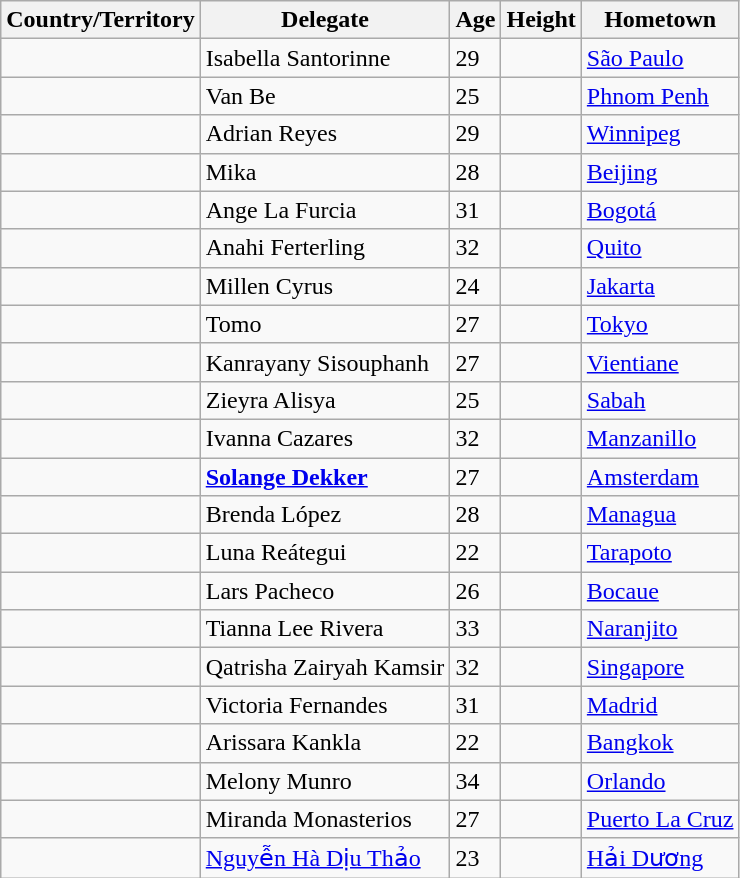<table class="wikitable sortable" style="font-size: 100%;">
<tr>
<th>Country/Territory</th>
<th>Delegate</th>
<th>Age</th>
<th>Height</th>
<th>Hometown</th>
</tr>
<tr>
<td></td>
<td>Isabella Santorinne</td>
<td>29</td>
<td></td>
<td><a href='#'>São Paulo</a></td>
</tr>
<tr>
<td></td>
<td>Van Be</td>
<td>25</td>
<td></td>
<td><a href='#'>Phnom Penh</a></td>
</tr>
<tr>
<td></td>
<td>Adrian Reyes</td>
<td>29</td>
<td></td>
<td><a href='#'>Winnipeg</a></td>
</tr>
<tr>
<td></td>
<td>Mika</td>
<td>28</td>
<td></td>
<td><a href='#'>Beijing</a></td>
</tr>
<tr>
<td></td>
<td>Ange La Furcia</td>
<td>31</td>
<td></td>
<td><a href='#'>Bogotá</a></td>
</tr>
<tr>
<td></td>
<td>Anahi Ferterling</td>
<td>32</td>
<td></td>
<td><a href='#'>Quito</a></td>
</tr>
<tr>
<td></td>
<td>Millen Cyrus</td>
<td>24</td>
<td></td>
<td><a href='#'>Jakarta</a></td>
</tr>
<tr>
<td></td>
<td>Tomo</td>
<td>27</td>
<td></td>
<td><a href='#'>Tokyo</a></td>
</tr>
<tr>
<td></td>
<td>Kanrayany Sisouphanh</td>
<td>27</td>
<td></td>
<td><a href='#'>Vientiane</a></td>
</tr>
<tr>
<td></td>
<td>Zieyra Alisya</td>
<td>25</td>
<td></td>
<td><a href='#'>Sabah</a></td>
</tr>
<tr>
<td></td>
<td>Ivanna Cazares</td>
<td>32</td>
<td></td>
<td><a href='#'>Manzanillo</a></td>
</tr>
<tr>
<td><strong></strong></td>
<td><strong><a href='#'>Solange Dekker</a></strong></td>
<td>27</td>
<td></td>
<td><a href='#'>Amsterdam</a></td>
</tr>
<tr>
<td></td>
<td>Brenda López</td>
<td>28</td>
<td></td>
<td><a href='#'>Managua</a></td>
</tr>
<tr>
<td></td>
<td>Luna Reátegui</td>
<td>22</td>
<td></td>
<td><a href='#'>Tarapoto</a></td>
</tr>
<tr>
<td></td>
<td>Lars Pacheco</td>
<td>26</td>
<td></td>
<td><a href='#'>Bocaue</a></td>
</tr>
<tr>
<td></td>
<td>Tianna Lee Rivera</td>
<td>33</td>
<td></td>
<td><a href='#'>Naranjito</a></td>
</tr>
<tr>
<td></td>
<td>Qatrisha Zairyah Kamsir</td>
<td>32</td>
<td></td>
<td><a href='#'>Singapore</a></td>
</tr>
<tr>
<td></td>
<td>Victoria Fernandes</td>
<td>31</td>
<td></td>
<td><a href='#'>Madrid</a></td>
</tr>
<tr>
<td></td>
<td>Arissara Kankla</td>
<td>22</td>
<td></td>
<td><a href='#'>Bangkok</a></td>
</tr>
<tr>
<td></td>
<td>Melony Munro</td>
<td>34</td>
<td></td>
<td><a href='#'>Orlando</a></td>
</tr>
<tr>
<td></td>
<td>Miranda Monasterios</td>
<td>27</td>
<td></td>
<td><a href='#'>Puerto La Cruz</a></td>
</tr>
<tr>
<td></td>
<td><a href='#'>Nguyễn Hà Dịu Thảo</a></td>
<td>23</td>
<td></td>
<td><a href='#'>Hải Dương</a></td>
</tr>
</table>
